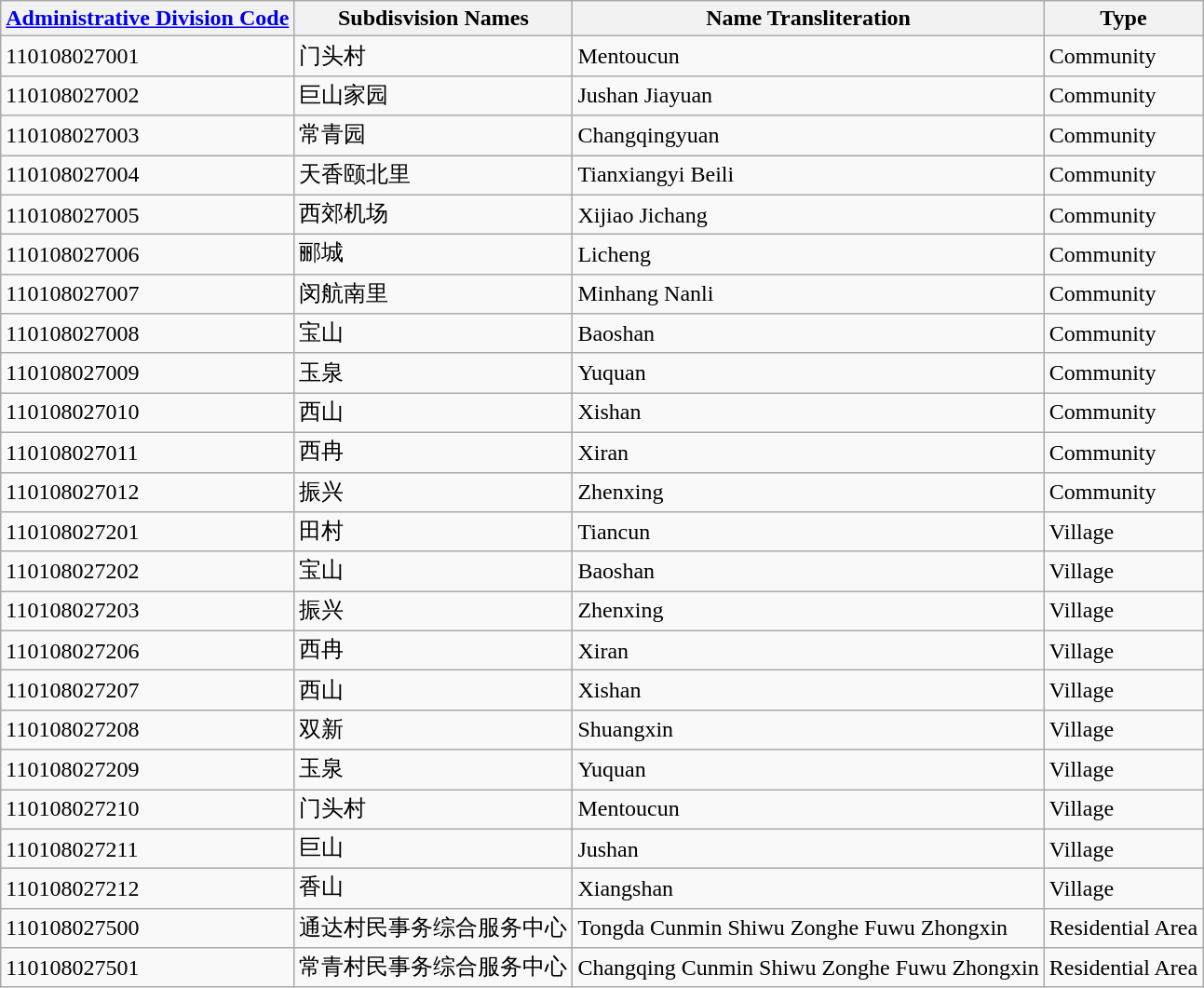<table class="wikitable sortable">
<tr>
<th><a href='#'>Administrative Division Code</a></th>
<th>Subdisvision Names</th>
<th>Name Transliteration</th>
<th>Type</th>
</tr>
<tr>
<td>110108027001</td>
<td>门头村</td>
<td>Mentoucun</td>
<td>Community</td>
</tr>
<tr>
<td>110108027002</td>
<td>巨山家园</td>
<td>Jushan Jiayuan</td>
<td>Community</td>
</tr>
<tr>
<td>110108027003</td>
<td>常青园</td>
<td>Changqingyuan</td>
<td>Community</td>
</tr>
<tr>
<td>110108027004</td>
<td>天香颐北里</td>
<td>Tianxiangyi Beili</td>
<td>Community</td>
</tr>
<tr>
<td>110108027005</td>
<td>西郊机场</td>
<td>Xijiao Jichang</td>
<td>Community</td>
</tr>
<tr>
<td>110108027006</td>
<td>郦城</td>
<td>Licheng</td>
<td>Community</td>
</tr>
<tr>
<td>110108027007</td>
<td>闵航南里</td>
<td>Minhang Nanli</td>
<td>Community</td>
</tr>
<tr>
<td>110108027008</td>
<td>宝山</td>
<td>Baoshan</td>
<td>Community</td>
</tr>
<tr>
<td>110108027009</td>
<td>玉泉</td>
<td>Yuquan</td>
<td>Community</td>
</tr>
<tr>
<td>110108027010</td>
<td>西山</td>
<td>Xishan</td>
<td>Community</td>
</tr>
<tr>
<td>110108027011</td>
<td>西冉</td>
<td>Xiran</td>
<td>Community</td>
</tr>
<tr>
<td>110108027012</td>
<td>振兴</td>
<td>Zhenxing</td>
<td>Community</td>
</tr>
<tr>
<td>110108027201</td>
<td>田村</td>
<td>Tiancun</td>
<td>Village</td>
</tr>
<tr>
<td>110108027202</td>
<td>宝山</td>
<td>Baoshan</td>
<td>Village</td>
</tr>
<tr>
<td>110108027203</td>
<td>振兴</td>
<td>Zhenxing</td>
<td>Village</td>
</tr>
<tr>
<td>110108027206</td>
<td>西冉</td>
<td>Xiran</td>
<td>Village</td>
</tr>
<tr>
<td>110108027207</td>
<td>西山</td>
<td>Xishan</td>
<td>Village</td>
</tr>
<tr>
<td>110108027208</td>
<td>双新</td>
<td>Shuangxin</td>
<td>Village</td>
</tr>
<tr>
<td>110108027209</td>
<td>玉泉</td>
<td>Yuquan</td>
<td>Village</td>
</tr>
<tr>
<td>110108027210</td>
<td>门头村</td>
<td>Mentoucun</td>
<td>Village</td>
</tr>
<tr>
<td>110108027211</td>
<td>巨山</td>
<td>Jushan</td>
<td>Village</td>
</tr>
<tr>
<td>110108027212</td>
<td>香山</td>
<td>Xiangshan</td>
<td>Village</td>
</tr>
<tr>
<td>110108027500</td>
<td>通达村民事务综合服务中心</td>
<td>Tongda Cunmin Shiwu Zonghe Fuwu Zhongxin</td>
<td>Residential Area</td>
</tr>
<tr>
<td>110108027501</td>
<td>常青村民事务综合服务中心</td>
<td>Changqing Cunmin Shiwu Zonghe Fuwu Zhongxin</td>
<td>Residential Area</td>
</tr>
</table>
